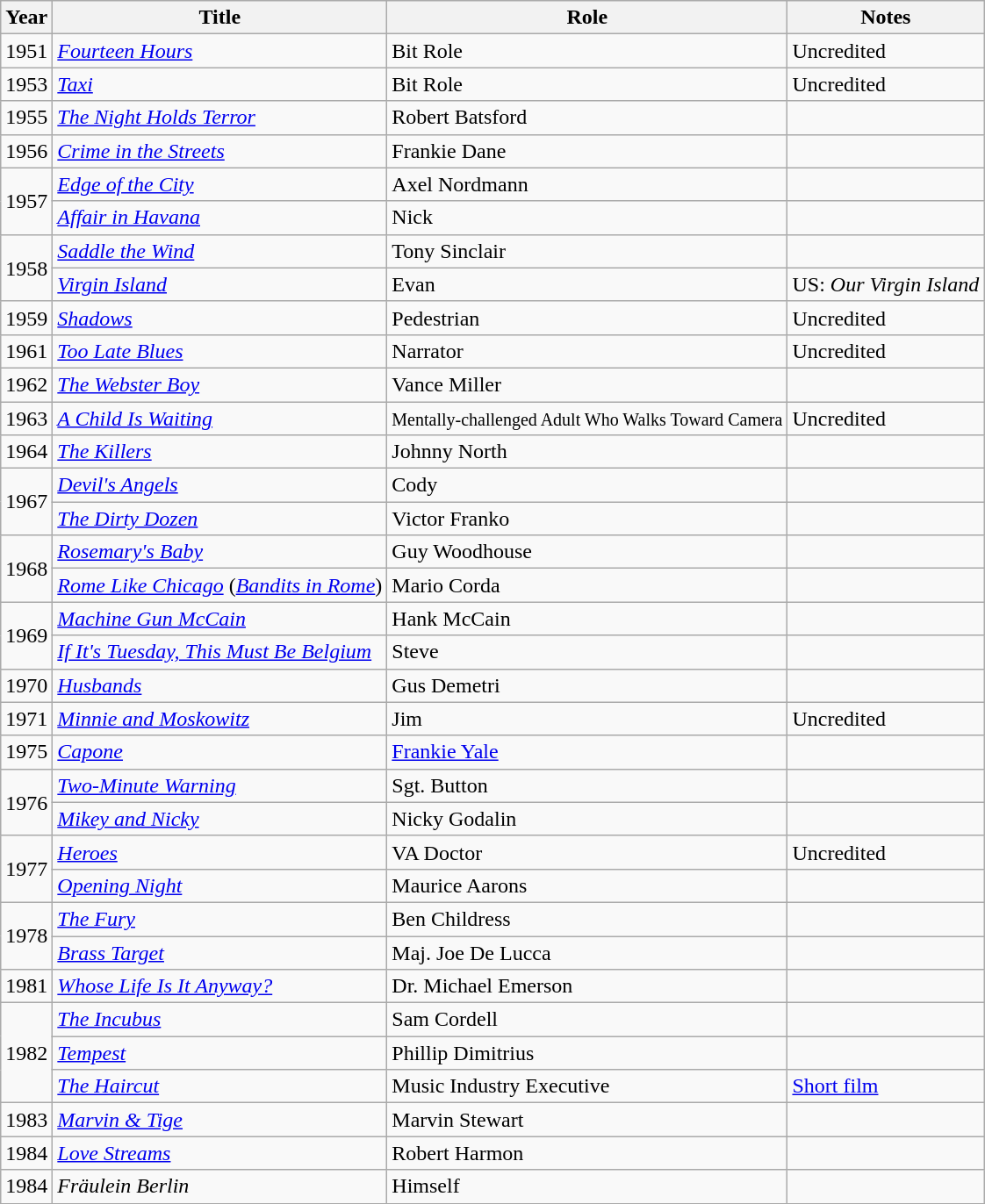<table class="wikitable">
<tr>
<th>Year</th>
<th>Title</th>
<th>Role</th>
<th>Notes</th>
</tr>
<tr>
<td>1951</td>
<td><em><a href='#'>Fourteen Hours</a></em></td>
<td>Bit Role</td>
<td>Uncredited</td>
</tr>
<tr>
<td>1953</td>
<td><em><a href='#'>Taxi</a></em></td>
<td>Bit Role</td>
<td>Uncredited</td>
</tr>
<tr>
<td>1955</td>
<td><em><a href='#'>The Night Holds Terror</a></em></td>
<td>Robert Batsford</td>
<td></td>
</tr>
<tr>
<td>1956</td>
<td><em><a href='#'>Crime in the Streets</a></em></td>
<td>Frankie Dane</td>
<td></td>
</tr>
<tr>
<td rowspan=2>1957</td>
<td><em><a href='#'>Edge of the City</a></em></td>
<td>Axel Nordmann</td>
<td></td>
</tr>
<tr>
<td><em><a href='#'>Affair in Havana</a></em></td>
<td>Nick</td>
<td></td>
</tr>
<tr>
<td rowspan="2">1958</td>
<td><em><a href='#'>Saddle the Wind</a></em></td>
<td>Tony Sinclair</td>
<td></td>
</tr>
<tr>
<td><em><a href='#'>Virgin Island</a></em></td>
<td>Evan</td>
<td>US: <em>Our Virgin Island</em></td>
</tr>
<tr>
<td>1959</td>
<td><em><a href='#'>Shadows</a></em></td>
<td>Pedestrian</td>
<td>Uncredited</td>
</tr>
<tr>
<td>1961</td>
<td><em><a href='#'>Too Late Blues</a></em></td>
<td>Narrator</td>
<td>Uncredited</td>
</tr>
<tr>
<td rowspan="1">1962</td>
<td><em><a href='#'>The Webster Boy</a></em></td>
<td>Vance Miller</td>
<td></td>
</tr>
<tr>
<td rowspan="1">1963</td>
<td><em><a href='#'>A Child Is Waiting</a></em></td>
<td><small>Mentally-challenged Adult Who Walks Toward Camera</small></td>
<td>Uncredited</td>
</tr>
<tr>
<td rowspan="1">1964</td>
<td><em><a href='#'>The Killers</a></em></td>
<td>Johnny North</td>
<td></td>
</tr>
<tr>
<td rowspan="2">1967</td>
<td><em><a href='#'>Devil's Angels</a></em></td>
<td>Cody</td>
<td></td>
</tr>
<tr>
<td><em><a href='#'>The Dirty Dozen</a></em></td>
<td>Victor Franko</td>
<td></td>
</tr>
<tr>
<td rowspan=2>1968</td>
<td><em><a href='#'>Rosemary's Baby</a></em></td>
<td>Guy Woodhouse</td>
<td></td>
</tr>
<tr>
<td><em><a href='#'>Rome Like Chicago</a></em> (<em><a href='#'>Bandits in Rome</a></em>)</td>
<td>Mario Corda</td>
<td></td>
</tr>
<tr>
<td rowspan="2">1969</td>
<td><em><a href='#'>Machine Gun McCain</a></em></td>
<td>Hank McCain</td>
<td></td>
</tr>
<tr>
<td><em><a href='#'>If It's Tuesday, This Must Be Belgium</a></em></td>
<td>Steve</td>
<td></td>
</tr>
<tr>
<td>1970</td>
<td><em><a href='#'>Husbands</a></em></td>
<td>Gus Demetri</td>
<td></td>
</tr>
<tr>
<td>1971</td>
<td><em><a href='#'>Minnie and Moskowitz</a></em></td>
<td>Jim</td>
<td>Uncredited</td>
</tr>
<tr>
<td>1975</td>
<td><em><a href='#'>Capone</a></em></td>
<td><a href='#'>Frankie Yale</a></td>
<td></td>
</tr>
<tr>
<td rowspan="2">1976</td>
<td><em><a href='#'>Two-Minute Warning</a></em></td>
<td>Sgt. Button</td>
<td></td>
</tr>
<tr>
<td><em><a href='#'>Mikey and Nicky</a></em></td>
<td>Nicky Godalin</td>
<td></td>
</tr>
<tr>
<td rowspan="2">1977</td>
<td><em><a href='#'>Heroes</a></em></td>
<td>VA Doctor</td>
<td>Uncredited</td>
</tr>
<tr>
<td><em><a href='#'>Opening Night</a></em></td>
<td>Maurice Aarons</td>
<td></td>
</tr>
<tr>
<td rowspan="2">1978</td>
<td><em><a href='#'>The Fury</a></em></td>
<td>Ben Childress</td>
<td></td>
</tr>
<tr>
<td><em><a href='#'>Brass Target</a></em></td>
<td>Maj. Joe De Lucca</td>
<td></td>
</tr>
<tr>
<td>1981</td>
<td><em><a href='#'>Whose Life Is It Anyway?</a></em></td>
<td>Dr. Michael Emerson</td>
<td></td>
</tr>
<tr>
<td rowspan="3">1982</td>
<td><em><a href='#'>The Incubus</a></em></td>
<td>Sam Cordell</td>
<td></td>
</tr>
<tr>
<td><em><a href='#'>Tempest</a></em></td>
<td>Phillip Dimitrius</td>
<td></td>
</tr>
<tr>
<td><em><a href='#'>The Haircut</a></em></td>
<td>Music Industry Executive</td>
<td><a href='#'>Short film</a></td>
</tr>
<tr>
<td>1983</td>
<td><em><a href='#'>Marvin & Tige</a></em></td>
<td>Marvin Stewart</td>
<td></td>
</tr>
<tr>
<td>1984</td>
<td><em><a href='#'>Love Streams</a></em></td>
<td>Robert Harmon</td>
<td></td>
</tr>
<tr>
<td>1984</td>
<td><em>Fräulein Berlin</em></td>
<td>Himself</td>
<td></td>
</tr>
<tr>
</tr>
</table>
